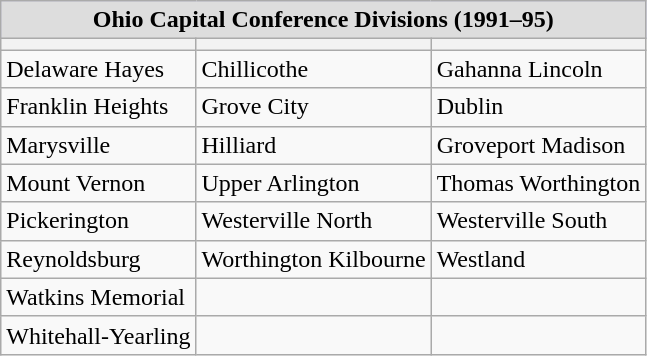<table class="wikitable">
<tr style="background:#ccf;">
<th colspan="4" style="background:#ddd;">Ohio Capital Conference Divisions (1991–95)</th>
</tr>
<tr>
<th></th>
<th></th>
<th></th>
</tr>
<tr>
<td>Delaware Hayes</td>
<td>Chillicothe</td>
<td>Gahanna Lincoln</td>
</tr>
<tr>
<td>Franklin Heights</td>
<td>Grove City</td>
<td>Dublin</td>
</tr>
<tr>
<td>Marysville</td>
<td>Hilliard</td>
<td>Groveport Madison</td>
</tr>
<tr>
<td>Mount Vernon</td>
<td>Upper Arlington</td>
<td>Thomas Worthington</td>
</tr>
<tr>
<td>Pickerington</td>
<td>Westerville North</td>
<td>Westerville South</td>
</tr>
<tr>
<td>Reynoldsburg</td>
<td>Worthington Kilbourne</td>
<td>Westland</td>
</tr>
<tr>
<td>Watkins Memorial</td>
<td></td>
<td></td>
</tr>
<tr>
<td>Whitehall-Yearling</td>
<td></td>
<td></td>
</tr>
</table>
